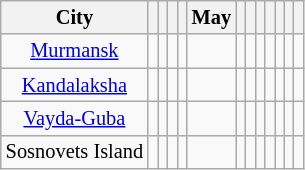<table class="wikitable sortable sort-under" style="text-align: center; font-size: 85%;">
<tr>
<th>City</th>
<th data-sort-type="number"></th>
<th data-sort-type="number"></th>
<th data-sort-type="number"></th>
<th data-sort-type="number"></th>
<th data-sort-type="number">May</th>
<th data-sort-type="number"></th>
<th data-sort-type="number"></th>
<th data-sort-type="number"></th>
<th data-sort-type="number"></th>
<th data-sort-type="number"></th>
<th data-sort-type="number"></th>
<th data-sort-type="number"></th>
</tr>
<tr>
<td><a href='#'>Murmansk</a></td>
<td></td>
<td></td>
<td></td>
<td></td>
<td></td>
<td></td>
<td></td>
<td></td>
<td></td>
<td></td>
<td></td>
<td></td>
</tr>
<tr>
<td><a href='#'>Kandalaksha</a></td>
<td></td>
<td></td>
<td></td>
<td></td>
<td></td>
<td></td>
<td></td>
<td></td>
<td></td>
<td></td>
<td></td>
<td></td>
</tr>
<tr>
<td><a href='#'>Vayda-Guba</a></td>
<td></td>
<td></td>
<td></td>
<td></td>
<td></td>
<td></td>
<td></td>
<td></td>
<td></td>
<td></td>
<td></td>
<td></td>
</tr>
<tr>
<td>Sosnovets Island</td>
<td></td>
<td></td>
<td></td>
<td></td>
<td></td>
<td></td>
<td></td>
<td></td>
<td></td>
<td></td>
<td></td>
<td></td>
</tr>
</table>
